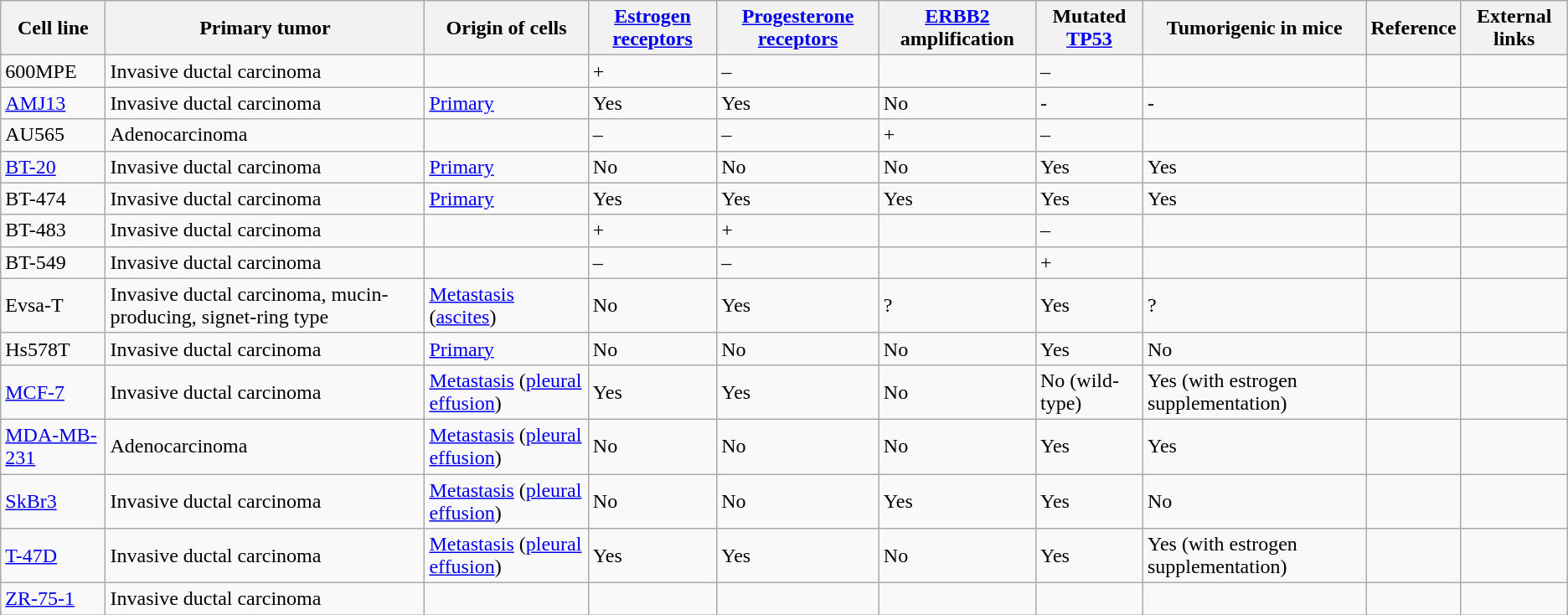<table class="wikitable">
<tr>
<th>Cell line</th>
<th>Primary tumor</th>
<th>Origin of cells</th>
<th><a href='#'>Estrogen receptors</a></th>
<th><a href='#'>Progesterone receptors</a></th>
<th><a href='#'>ERBB2</a> amplification</th>
<th>Mutated <a href='#'>TP53</a></th>
<th>Tumorigenic in mice</th>
<th>Reference</th>
<th>External links</th>
</tr>
<tr id = "600MPE">
<td>600MPE</td>
<td>Invasive ductal carcinoma</td>
<td></td>
<td>+</td>
<td>–</td>
<td></td>
<td>–</td>
<td></td>
<td></td>
<td></td>
</tr>
<tr id = "AMJ13">
<td><a href='#'>AMJ13</a></td>
<td>Invasive ductal carcinoma</td>
<td><a href='#'>Primary</a></td>
<td>Yes</td>
<td>Yes</td>
<td>No</td>
<td>-</td>
<td>-</td>
<td></td>
<td></td>
</tr>
<tr id = "AU565">
<td>AU565</td>
<td>Adenocarcinoma</td>
<td></td>
<td>–</td>
<td>–</td>
<td>+</td>
<td>–</td>
<td></td>
<td></td>
<td></td>
</tr>
<tr>
<td><a href='#'>BT-20</a></td>
<td>Invasive ductal carcinoma</td>
<td><a href='#'>Primary</a></td>
<td>No</td>
<td>No</td>
<td>No</td>
<td>Yes</td>
<td>Yes</td>
<td></td>
<td></td>
</tr>
<tr id = "BT-474">
<td>BT-474</td>
<td>Invasive ductal carcinoma</td>
<td><a href='#'>Primary</a></td>
<td>Yes</td>
<td>Yes</td>
<td>Yes</td>
<td>Yes</td>
<td>Yes</td>
<td></td>
<td></td>
</tr>
<tr id = "BT-483">
<td>BT-483</td>
<td>Invasive ductal carcinoma</td>
<td></td>
<td>+</td>
<td>+</td>
<td></td>
<td>–</td>
<td></td>
<td></td>
<td></td>
</tr>
<tr id = "BT-549">
<td>BT-549</td>
<td>Invasive ductal carcinoma</td>
<td></td>
<td>–</td>
<td>–</td>
<td></td>
<td>+</td>
<td></td>
<td></td>
<td></td>
</tr>
<tr id = "Evsa-T">
<td>Evsa-T</td>
<td>Invasive ductal carcinoma, mucin-producing, signet-ring type</td>
<td><a href='#'>Metastasis</a> (<a href='#'>ascites</a>)</td>
<td>No</td>
<td>Yes</td>
<td>?</td>
<td>Yes</td>
<td>?</td>
<td></td>
<td></td>
</tr>
<tr id = "Hs 578T">
<td>Hs578T</td>
<td>Invasive ductal carcinoma</td>
<td><a href='#'>Primary</a></td>
<td>No</td>
<td>No</td>
<td>No</td>
<td>Yes</td>
<td>No</td>
<td></td>
<td></td>
</tr>
<tr>
<td><a href='#'>MCF-7</a></td>
<td>Invasive ductal carcinoma</td>
<td><a href='#'>Metastasis</a> (<a href='#'>pleural effusion</a>)</td>
<td>Yes</td>
<td>Yes</td>
<td>No</td>
<td>No (wild-type)</td>
<td>Yes (with estrogen supplementation)</td>
<td></td>
<td></td>
</tr>
<tr id = "MDA-MB-231">
<td><a href='#'>MDA-MB-231</a></td>
<td>Adenocarcinoma</td>
<td><a href='#'>Metastasis</a> (<a href='#'>pleural effusion</a>)</td>
<td>No</td>
<td>No</td>
<td>No</td>
<td>Yes</td>
<td>Yes</td>
<td></td>
<td></td>
</tr>
<tr>
<td><a href='#'>SkBr3</a></td>
<td>Invasive ductal carcinoma</td>
<td><a href='#'>Metastasis</a> (<a href='#'>pleural effusion</a>)</td>
<td>No</td>
<td>No</td>
<td>Yes</td>
<td>Yes</td>
<td>No</td>
<td></td>
<td></td>
</tr>
<tr>
<td><a href='#'>T-47D</a></td>
<td>Invasive ductal carcinoma</td>
<td><a href='#'>Metastasis</a> (<a href='#'>pleural effusion</a>)</td>
<td>Yes</td>
<td>Yes</td>
<td>No</td>
<td>Yes</td>
<td>Yes (with estrogen supplementation)</td>
<td></td>
<td></td>
</tr>
<tr>
<td><a href='#'>ZR-75-1</a></td>
<td>Invasive ductal carcinoma</td>
<td></td>
<td></td>
<td></td>
<td></td>
<td></td>
<td></td>
<td></td>
<td></td>
</tr>
</table>
